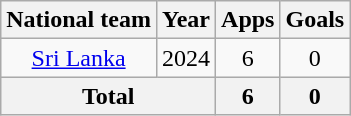<table class="wikitable" style="text-align:center">
<tr>
<th>National team</th>
<th>Year</th>
<th>Apps</th>
<th>Goals</th>
</tr>
<tr>
<td><a href='#'>Sri Lanka</a></td>
<td>2024</td>
<td>6</td>
<td>0</td>
</tr>
<tr>
<th colspan="2">Total</th>
<th>6</th>
<th>0</th>
</tr>
</table>
